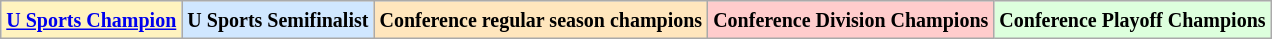<table class="wikitable">
<tr>
<td bgcolor="#FFF3BF"><small><strong><a href='#'>U Sports Champion</a> </strong></small></td>
<td bgcolor="#D0E7FF"><small><strong>U Sports Semifinalist</strong></small></td>
<td bgcolor="#FFE6BD"><small><strong>Conference regular season champions</strong></small></td>
<td bgcolor="#FFCCCC"><small><strong>Conference Division Champions</strong></small></td>
<td bgcolor="#ddffdd"><small><strong>Conference Playoff Champions</strong></small></td>
</tr>
</table>
